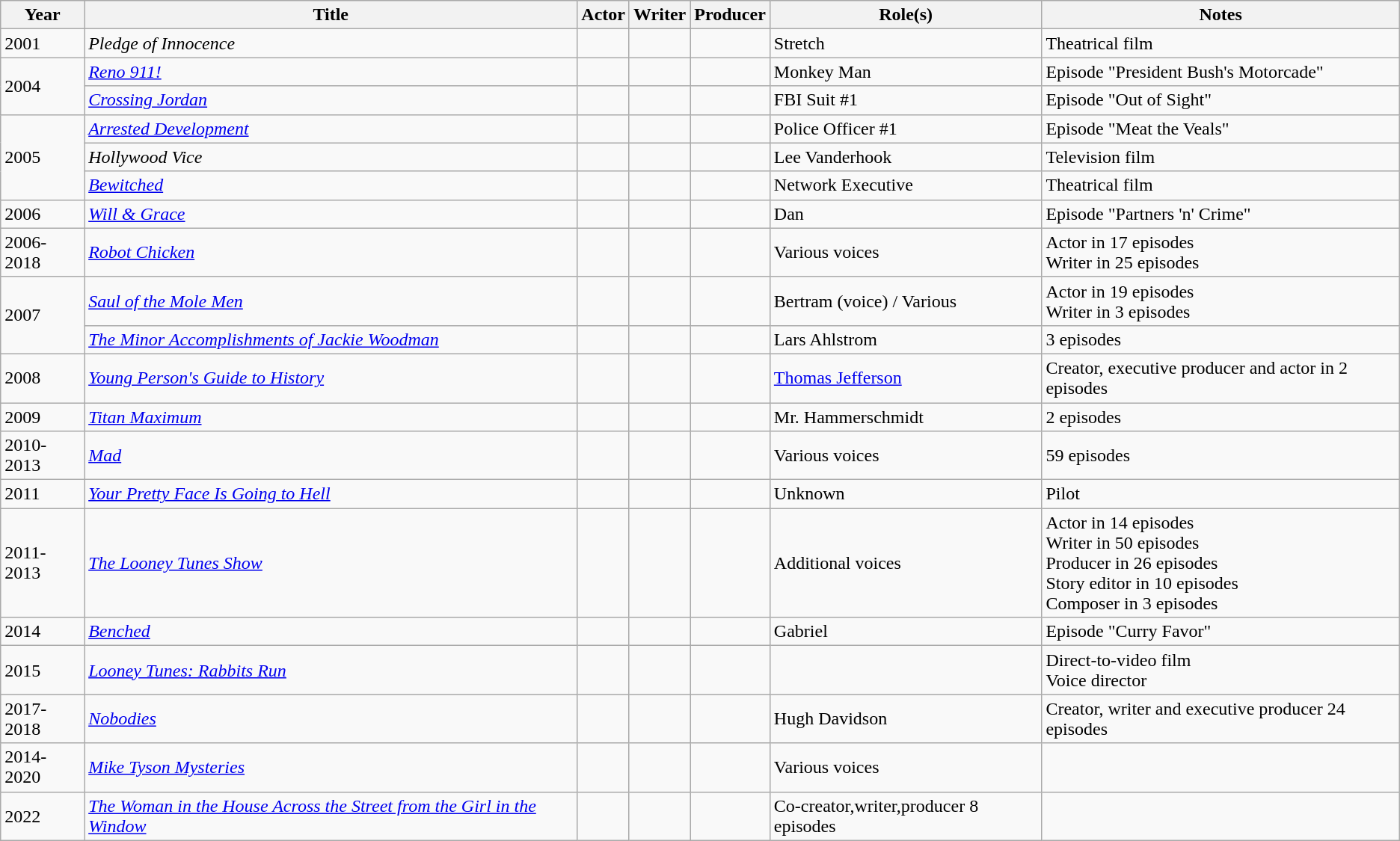<table class="wikitable">
<tr>
<th>Year</th>
<th>Title</th>
<th>Actor</th>
<th>Writer</th>
<th>Producer</th>
<th>Role(s)</th>
<th>Notes</th>
</tr>
<tr>
<td>2001</td>
<td><em>Pledge of Innocence</em></td>
<td></td>
<td></td>
<td></td>
<td>Stretch</td>
<td>Theatrical film</td>
</tr>
<tr>
<td rowspan="2">2004</td>
<td><em><a href='#'>Reno 911!</a></em></td>
<td></td>
<td></td>
<td></td>
<td>Monkey Man</td>
<td>Episode "President Bush's Motorcade"</td>
</tr>
<tr>
<td><em><a href='#'>Crossing Jordan</a></em></td>
<td></td>
<td></td>
<td></td>
<td>FBI Suit #1</td>
<td>Episode "Out of Sight"</td>
</tr>
<tr>
<td rowspan="3">2005</td>
<td><em><a href='#'>Arrested Development</a></em></td>
<td></td>
<td></td>
<td></td>
<td>Police Officer #1</td>
<td>Episode "Meat the Veals"</td>
</tr>
<tr>
<td><em>Hollywood Vice</em></td>
<td></td>
<td></td>
<td></td>
<td>Lee Vanderhook</td>
<td>Television film</td>
</tr>
<tr>
<td><em><a href='#'>Bewitched</a></em></td>
<td></td>
<td></td>
<td></td>
<td>Network Executive</td>
<td>Theatrical film</td>
</tr>
<tr>
<td>2006</td>
<td><em><a href='#'>Will & Grace</a></em></td>
<td></td>
<td></td>
<td></td>
<td>Dan</td>
<td>Episode "Partners 'n' Crime"</td>
</tr>
<tr>
<td>2006-2018</td>
<td><em><a href='#'>Robot Chicken</a></em></td>
<td></td>
<td></td>
<td></td>
<td>Various voices</td>
<td>Actor in 17 episodes<br>Writer in 25 episodes</td>
</tr>
<tr>
<td rowspan="2">2007</td>
<td><em><a href='#'>Saul of the Mole Men</a></em></td>
<td></td>
<td></td>
<td></td>
<td>Bertram (voice) / Various</td>
<td>Actor in 19 episodes<br>Writer in 3 episodes</td>
</tr>
<tr>
<td><em><a href='#'>The Minor Accomplishments of Jackie Woodman</a></em></td>
<td></td>
<td></td>
<td></td>
<td>Lars Ahlstrom</td>
<td>3 episodes</td>
</tr>
<tr>
<td>2008</td>
<td><em><a href='#'>Young Person's Guide to History</a></em></td>
<td></td>
<td></td>
<td></td>
<td><a href='#'>Thomas Jefferson</a></td>
<td>Creator, executive producer and actor in 2 episodes</td>
</tr>
<tr>
<td>2009</td>
<td><em><a href='#'>Titan Maximum</a></em></td>
<td></td>
<td></td>
<td></td>
<td>Mr. Hammerschmidt</td>
<td>2 episodes</td>
</tr>
<tr>
<td>2010-2013</td>
<td><em><a href='#'>Mad</a></em></td>
<td></td>
<td></td>
<td></td>
<td>Various voices</td>
<td>59 episodes</td>
</tr>
<tr>
<td>2011</td>
<td><em><a href='#'>Your Pretty Face Is Going to Hell</a></em></td>
<td></td>
<td></td>
<td></td>
<td>Unknown</td>
<td>Pilot</td>
</tr>
<tr>
<td>2011-2013</td>
<td><em><a href='#'>The Looney Tunes Show</a></em></td>
<td></td>
<td></td>
<td></td>
<td>Additional voices</td>
<td>Actor in 14 episodes<br>Writer in 50 episodes<br>Producer in 26 episodes<br>Story editor in 10 episodes<br>Composer in 3 episodes</td>
</tr>
<tr>
<td>2014</td>
<td><em><a href='#'>Benched</a></em></td>
<td></td>
<td></td>
<td></td>
<td>Gabriel</td>
<td>Episode "Curry Favor"</td>
</tr>
<tr>
<td>2015</td>
<td><em><a href='#'>Looney Tunes: Rabbits Run</a></em></td>
<td></td>
<td></td>
<td></td>
<td></td>
<td>Direct-to-video film<br>Voice director</td>
</tr>
<tr>
<td>2017-2018</td>
<td><em><a href='#'>Nobodies</a></em></td>
<td></td>
<td></td>
<td></td>
<td>Hugh Davidson</td>
<td>Creator, writer and executive producer 24 episodes</td>
</tr>
<tr>
<td>2014-2020</td>
<td><em><a href='#'>Mike Tyson Mysteries</a></em></td>
<td></td>
<td></td>
<td></td>
<td>Various voices</td>
<td></td>
</tr>
<tr>
<td>2022</td>
<td><em> <a href='#'>The Woman in the House Across the Street from the Girl in the Window</a> </em></td>
<td></td>
<td></td>
<td></td>
<td>Co-creator,writer,producer 8 episodes</td>
<td></td>
</tr>
</table>
